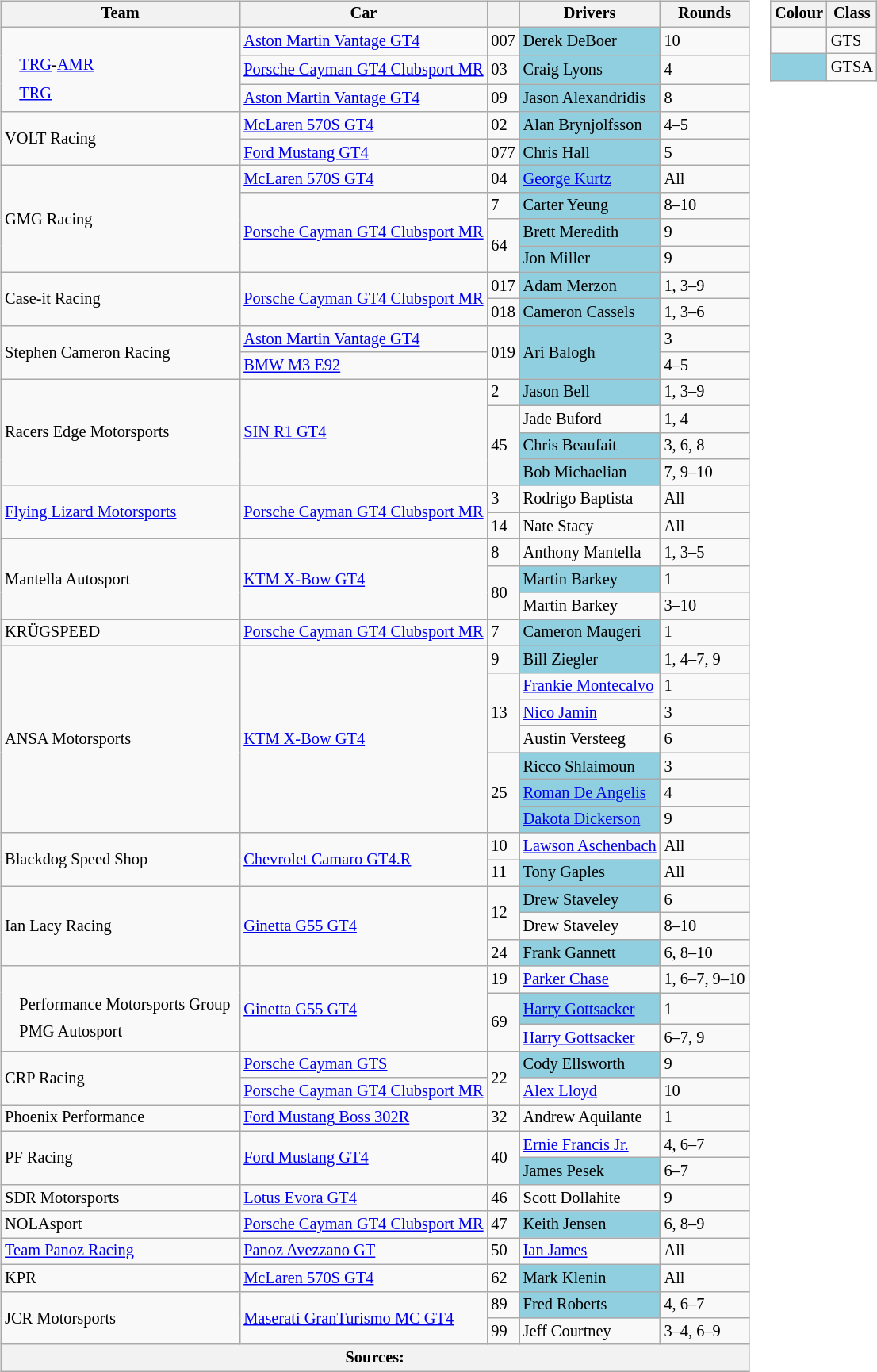<table>
<tr>
<td><br><table class="wikitable" style="font-size: 85%;">
<tr>
<th>Team</th>
<th>Car</th>
<th></th>
<th>Drivers</th>
<th>Rounds</th>
</tr>
<tr>
<td rowspan=3><br><table style="float: left; border-top:transparent; border-right:transparent; border-bottom:transparent; border-left:transparent;">
<tr>
<td style=" border-top:transparent; border-right:transparent; border-bottom:transparent; border-left:transparent;" rowspan=3></td>
<td style=" border-top:transparent; border-right:transparent; border-bottom:transparent; border-left:transparent;"><a href='#'>TRG</a>-<a href='#'>AMR</a></td>
</tr>
<tr>
<td style=" border-top:transparent; border-right:transparent; border-bottom:transparent; border-left:transparent;"><a href='#'>TRG</a></td>
</tr>
</table>
</td>
<td><a href='#'>Aston Martin Vantage GT4</a></td>
<td>007</td>
<td style="background:#8FCFDF;"> Derek DeBoer</td>
<td>10</td>
</tr>
<tr>
<td><a href='#'>Porsche Cayman GT4 Clubsport MR</a></td>
<td>03</td>
<td style="background:#8FCFDF;"> Craig Lyons</td>
<td>4</td>
</tr>
<tr>
<td><a href='#'>Aston Martin Vantage GT4</a></td>
<td>09</td>
<td style="background:#8FCFDF;"> Jason Alexandridis</td>
<td>8</td>
</tr>
<tr>
<td rowspan=2> VOLT Racing</td>
<td><a href='#'>McLaren 570S GT4</a></td>
<td>02</td>
<td style="background:#8FCFDF;"> Alan Brynjolfsson</td>
<td>4–5</td>
</tr>
<tr>
<td><a href='#'>Ford Mustang GT4</a></td>
<td>077</td>
<td style="background:#8FCFDF;"> Chris Hall</td>
<td>5</td>
</tr>
<tr>
<td rowspan=4> GMG Racing</td>
<td><a href='#'>McLaren 570S GT4</a></td>
<td>04</td>
<td style="background:#8FCFDF;"> <a href='#'>George Kurtz</a></td>
<td>All</td>
</tr>
<tr>
<td rowspan=3><a href='#'>Porsche Cayman GT4 Clubsport MR</a></td>
<td>7</td>
<td style="background:#8FCFDF;"> Carter Yeung</td>
<td>8–10</td>
</tr>
<tr>
<td rowspan=2>64</td>
<td style="background:#8FCFDF;"> Brett Meredith</td>
<td>9</td>
</tr>
<tr>
<td style="background:#8FCFDF;"> Jon Miller</td>
<td>9</td>
</tr>
<tr>
<td rowspan=2> Case-it Racing</td>
<td rowspan=2><a href='#'>Porsche Cayman GT4 Clubsport MR</a></td>
<td>017</td>
<td style="background:#8FCFDF;"> Adam Merzon</td>
<td>1, 3–9</td>
</tr>
<tr>
<td>018</td>
<td style="background:#8FCFDF;"> Cameron Cassels</td>
<td>1, 3–6</td>
</tr>
<tr>
<td rowspan=2> Stephen Cameron Racing</td>
<td><a href='#'>Aston Martin Vantage GT4</a></td>
<td rowspan=2>019</td>
<td rowspan=2 style="background:#8FCFDF;"> Ari Balogh</td>
<td>3</td>
</tr>
<tr>
<td><a href='#'>BMW M3 E92</a></td>
<td>4–5</td>
</tr>
<tr>
<td rowspan=4> Racers Edge Motorsports</td>
<td rowspan=4><a href='#'>SIN R1 GT4</a></td>
<td>2</td>
<td style="background:#8FCFDF;"> Jason Bell</td>
<td>1, 3–9</td>
</tr>
<tr>
<td rowspan=3>45</td>
<td> Jade Buford</td>
<td>1, 4</td>
</tr>
<tr>
<td style="background:#8FCFDF;"> Chris Beaufait</td>
<td>3, 6, 8</td>
</tr>
<tr>
<td style="background:#8FCFDF;"> Bob Michaelian</td>
<td>7, 9–10</td>
</tr>
<tr>
<td rowspan=2> <a href='#'>Flying Lizard Motorsports</a></td>
<td rowspan=2><a href='#'>Porsche Cayman GT4 Clubsport MR</a></td>
<td>3</td>
<td> Rodrigo Baptista</td>
<td>All</td>
</tr>
<tr>
<td>14</td>
<td> Nate Stacy</td>
<td>All</td>
</tr>
<tr>
<td rowspan=3> Mantella Autosport</td>
<td rowspan=3><a href='#'>KTM X-Bow GT4</a></td>
<td>8</td>
<td> Anthony Mantella</td>
<td>1, 3–5</td>
</tr>
<tr>
<td rowspan=2>80</td>
<td style="background:#8FCFDF;"> Martin Barkey</td>
<td>1</td>
</tr>
<tr>
<td> Martin Barkey</td>
<td>3–10</td>
</tr>
<tr>
<td> KRÜGSPEED</td>
<td><a href='#'>Porsche Cayman GT4 Clubsport MR</a></td>
<td>7</td>
<td style="background:#8FCFDF;"> Cameron Maugeri</td>
<td>1</td>
</tr>
<tr>
<td rowspan=7> ANSA Motorsports</td>
<td rowspan=7><a href='#'>KTM X-Bow GT4</a></td>
<td>9</td>
<td style="background:#8FCFDF;"> Bill Ziegler</td>
<td>1, 4–7, 9</td>
</tr>
<tr>
<td rowspan=3>13</td>
<td> <a href='#'>Frankie Montecalvo</a></td>
<td>1</td>
</tr>
<tr>
<td> <a href='#'>Nico Jamin</a></td>
<td>3</td>
</tr>
<tr>
<td> Austin Versteeg</td>
<td>6</td>
</tr>
<tr>
<td rowspan=3>25</td>
<td style="background:#8FCFDF;"> Ricco Shlaimoun</td>
<td>3</td>
</tr>
<tr>
<td style="background:#8FCFDF;"> <a href='#'>Roman De Angelis</a></td>
<td>4</td>
</tr>
<tr>
<td style="background:#8FCFDF;"> <a href='#'>Dakota Dickerson</a></td>
<td>9</td>
</tr>
<tr>
<td rowspan=2> Blackdog Speed Shop</td>
<td rowspan=2><a href='#'>Chevrolet Camaro GT4.R</a></td>
<td>10</td>
<td> <a href='#'>Lawson Aschenbach</a></td>
<td>All</td>
</tr>
<tr>
<td>11</td>
<td style="background:#8FCFDF;"> Tony Gaples</td>
<td>All</td>
</tr>
<tr>
<td rowspan=3> Ian Lacy Racing</td>
<td rowspan=3><a href='#'>Ginetta G55 GT4</a></td>
<td rowspan=2>12</td>
<td style="background:#8FCFDF;"> Drew Staveley</td>
<td>6</td>
</tr>
<tr>
<td> Drew Staveley</td>
<td>8–10</td>
</tr>
<tr>
<td>24</td>
<td style="background:#8FCFDF;"> Frank Gannett</td>
<td>6, 8–10</td>
</tr>
<tr>
<td rowspan=3><br><table style="float: left; border-top:transparent; border-right:transparent; border-bottom:transparent; border-left:transparent;">
<tr>
<td style=" border-top:transparent; border-right:transparent; border-bottom:transparent; border-left:transparent;" rowspan=3></td>
<td style=" border-top:transparent; border-right:transparent; border-bottom:transparent; border-left:transparent;">Performance Motorsports Group</td>
</tr>
<tr>
<td style=" border-top:transparent; border-right:transparent; border-bottom:transparent; border-left:transparent;">PMG Autosport</td>
</tr>
</table>
</td>
<td rowspan=3><a href='#'>Ginetta G55 GT4</a></td>
<td>19</td>
<td> <a href='#'>Parker Chase</a></td>
<td>1, 6–7, 9–10</td>
</tr>
<tr>
<td rowspan=2>69</td>
<td style="background:#8FCFDF;"> <a href='#'>Harry Gottsacker</a></td>
<td>1</td>
</tr>
<tr>
<td> <a href='#'>Harry Gottsacker</a></td>
<td>6–7, 9</td>
</tr>
<tr>
<td rowspan=2> CRP Racing</td>
<td><a href='#'>Porsche Cayman GTS</a></td>
<td rowspan=2>22</td>
<td style="background:#8FCFDF;"> Cody Ellsworth</td>
<td>9</td>
</tr>
<tr>
<td><a href='#'>Porsche Cayman GT4 Clubsport MR</a></td>
<td> <a href='#'>Alex Lloyd</a></td>
<td>10</td>
</tr>
<tr>
<td> Phoenix Performance</td>
<td><a href='#'>Ford Mustang Boss 302R</a></td>
<td>32</td>
<td> Andrew Aquilante</td>
<td>1</td>
</tr>
<tr>
<td rowspan=2> PF Racing</td>
<td rowspan=2><a href='#'>Ford Mustang GT4</a></td>
<td rowspan=2>40</td>
<td> <a href='#'>Ernie Francis Jr.</a></td>
<td>4, 6–7</td>
</tr>
<tr>
<td style="background:#8FCFDF;"> James Pesek</td>
<td>6–7</td>
</tr>
<tr>
<td> SDR Motorsports</td>
<td><a href='#'>Lotus Evora GT4</a></td>
<td>46</td>
<td> Scott Dollahite</td>
<td>9</td>
</tr>
<tr>
<td> NOLAsport</td>
<td><a href='#'>Porsche Cayman GT4 Clubsport MR</a></td>
<td>47</td>
<td style="background:#8FCFDF;"> Keith Jensen</td>
<td>6, 8–9</td>
</tr>
<tr>
<td> <a href='#'>Team Panoz Racing</a></td>
<td><a href='#'>Panoz Avezzano GT</a></td>
<td>50</td>
<td> <a href='#'>Ian James</a></td>
<td>All</td>
</tr>
<tr>
<td> KPR</td>
<td><a href='#'>McLaren 570S GT4</a></td>
<td>62</td>
<td style="background:#8FCFDF;"> Mark Klenin</td>
<td>All</td>
</tr>
<tr>
<td rowspan=2> JCR Motorsports</td>
<td rowspan=2><a href='#'>Maserati GranTurismo MC GT4</a></td>
<td>89</td>
<td style="background:#8FCFDF;"> Fred Roberts</td>
<td>4, 6–7</td>
</tr>
<tr>
<td>99</td>
<td> Jeff Courtney</td>
<td>3–4, 6–9</td>
</tr>
<tr>
<th colspan=5>Sources:</th>
</tr>
</table>
</td>
<td valign="top"><br><table class="wikitable" style="font-size: 85%;">
<tr>
<th>Colour</th>
<th>Class</th>
</tr>
<tr>
<td></td>
<td>GTS</td>
</tr>
<tr>
<td align=center style="background:#8FCFDF;"></td>
<td>GTSA</td>
</tr>
</table>
</td>
</tr>
</table>
